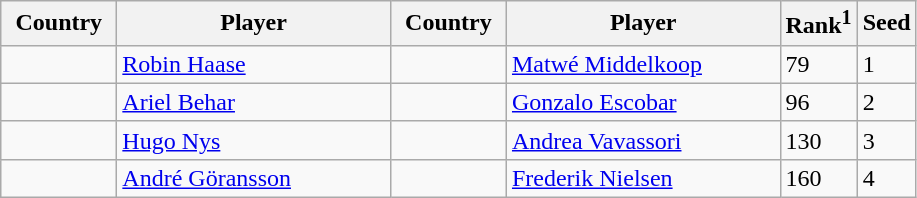<table class="sortable wikitable">
<tr>
<th width="70">Country</th>
<th width="175">Player</th>
<th width="70">Country</th>
<th width="175">Player</th>
<th>Rank<sup>1</sup></th>
<th>Seed</th>
</tr>
<tr>
<td></td>
<td><a href='#'>Robin Haase</a></td>
<td></td>
<td><a href='#'>Matwé Middelkoop</a></td>
<td>79</td>
<td>1</td>
</tr>
<tr>
<td></td>
<td><a href='#'>Ariel Behar</a></td>
<td></td>
<td><a href='#'>Gonzalo Escobar</a></td>
<td>96</td>
<td>2</td>
</tr>
<tr>
<td></td>
<td><a href='#'>Hugo Nys</a></td>
<td></td>
<td><a href='#'>Andrea Vavassori</a></td>
<td>130</td>
<td>3</td>
</tr>
<tr>
<td></td>
<td><a href='#'>André Göransson</a></td>
<td></td>
<td><a href='#'>Frederik Nielsen</a></td>
<td>160</td>
<td>4</td>
</tr>
</table>
